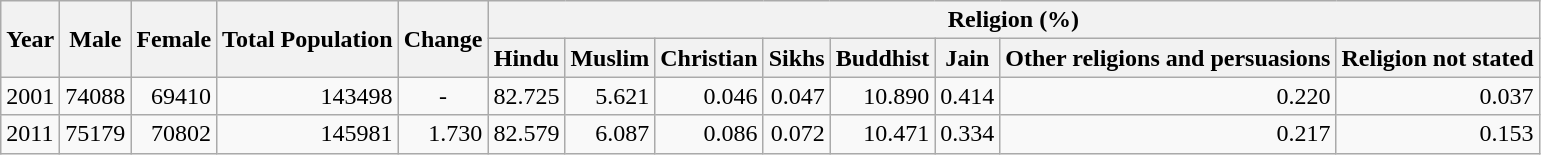<table class="wikitable">
<tr>
<th rowspan="2">Year</th>
<th rowspan="2">Male</th>
<th rowspan="2">Female</th>
<th rowspan="2">Total Population</th>
<th rowspan="2">Change</th>
<th colspan="8">Religion (%)</th>
</tr>
<tr>
<th>Hindu</th>
<th>Muslim</th>
<th>Christian</th>
<th>Sikhs</th>
<th>Buddhist</th>
<th>Jain</th>
<th>Other religions and persuasions</th>
<th>Religion not stated</th>
</tr>
<tr>
<td>2001</td>
<td style="text-align:right;">74088</td>
<td style="text-align:right;">69410</td>
<td style="text-align:right;">143498</td>
<td style="text-align:center;">-</td>
<td style="text-align:right;">82.725</td>
<td style="text-align:right;">5.621</td>
<td style="text-align:right;">0.046</td>
<td style="text-align:right;">0.047</td>
<td style="text-align:right;">10.890</td>
<td style="text-align:right;">0.414</td>
<td style="text-align:right;">0.220</td>
<td style="text-align:right;">0.037</td>
</tr>
<tr>
<td>2011</td>
<td style="text-align:right;">75179</td>
<td style="text-align:right;">70802</td>
<td style="text-align:right;">145981</td>
<td style="text-align:right;">1.730</td>
<td style="text-align:right;">82.579</td>
<td style="text-align:right;">6.087</td>
<td style="text-align:right;">0.086</td>
<td style="text-align:right;">0.072</td>
<td style="text-align:right;">10.471</td>
<td style="text-align:right;">0.334</td>
<td style="text-align:right;">0.217</td>
<td style="text-align:right;">0.153</td>
</tr>
</table>
